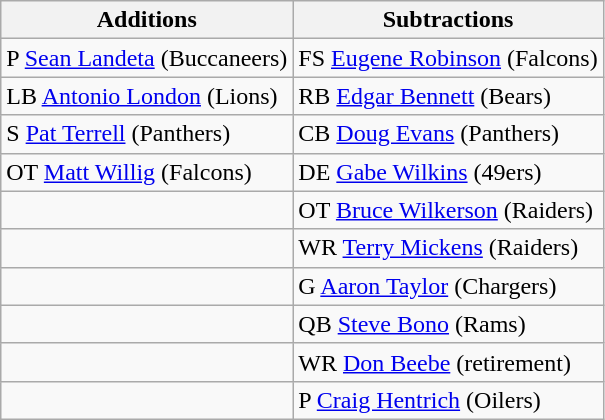<table class="wikitable">
<tr>
<th>Additions</th>
<th>Subtractions</th>
</tr>
<tr>
<td>P <a href='#'>Sean Landeta</a> (Buccaneers)</td>
<td>FS <a href='#'>Eugene Robinson</a> (Falcons)</td>
</tr>
<tr>
<td>LB <a href='#'>Antonio London</a> (Lions)</td>
<td>RB <a href='#'>Edgar Bennett</a> (Bears)</td>
</tr>
<tr>
<td>S <a href='#'>Pat Terrell</a> (Panthers)</td>
<td>CB <a href='#'>Doug Evans</a> (Panthers)</td>
</tr>
<tr>
<td>OT <a href='#'>Matt Willig</a> (Falcons)</td>
<td>DE <a href='#'>Gabe Wilkins</a> (49ers)</td>
</tr>
<tr>
<td></td>
<td>OT <a href='#'>Bruce Wilkerson</a> (Raiders)</td>
</tr>
<tr>
<td></td>
<td>WR <a href='#'>Terry Mickens</a> (Raiders)</td>
</tr>
<tr>
<td></td>
<td>G <a href='#'>Aaron Taylor</a> (Chargers)</td>
</tr>
<tr>
<td></td>
<td>QB <a href='#'>Steve Bono</a> (Rams)</td>
</tr>
<tr>
<td></td>
<td>WR <a href='#'>Don Beebe</a> (retirement)</td>
</tr>
<tr>
<td></td>
<td>P <a href='#'>Craig Hentrich</a> (Oilers)</td>
</tr>
</table>
